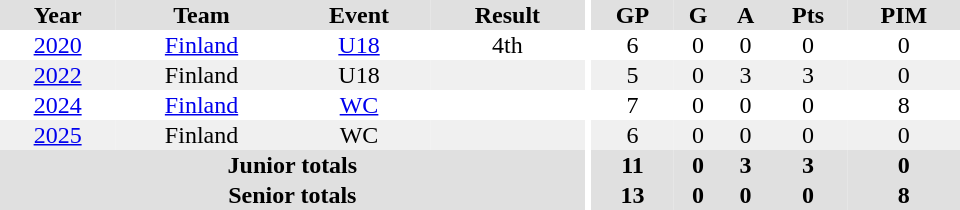<table border="0" cellpadding="1" cellspacing="0" ID="Table3" style="text-align:center; width:40em">
<tr ALIGN="center" bgcolor="#e0e0e0">
<th>Year</th>
<th>Team</th>
<th>Event</th>
<th>Result</th>
<th rowspan="99" bgcolor="#ffffff"></th>
<th>GP</th>
<th>G</th>
<th>A</th>
<th>Pts</th>
<th>PIM</th>
</tr>
<tr>
<td><a href='#'>2020</a></td>
<td><a href='#'>Finland</a></td>
<td><a href='#'>U18</a></td>
<td>4th</td>
<td>6</td>
<td>0</td>
<td>0</td>
<td>0</td>
<td>0</td>
</tr>
<tr bgcolor="#f0f0f0">
<td><a href='#'>2022</a></td>
<td>Finland</td>
<td>U18</td>
<td></td>
<td>5</td>
<td>0</td>
<td>3</td>
<td>3</td>
<td>0</td>
</tr>
<tr>
<td><a href='#'>2024</a></td>
<td><a href='#'>Finland</a></td>
<td><a href='#'>WC</a></td>
<td></td>
<td>7</td>
<td>0</td>
<td>0</td>
<td>0</td>
<td>8</td>
</tr>
<tr bgcolor="#f0f0f0">
<td><a href='#'>2025</a></td>
<td>Finland</td>
<td>WC</td>
<td></td>
<td>6</td>
<td>0</td>
<td>0</td>
<td>0</td>
<td>0</td>
</tr>
<tr bgcolor="#e0e0e0">
<th colspan="4">Junior totals</th>
<th>11</th>
<th>0</th>
<th>3</th>
<th>3</th>
<th>0</th>
</tr>
<tr bgcolor="#e0e0e0">
<th colspan="4">Senior totals</th>
<th>13</th>
<th>0</th>
<th>0</th>
<th>0</th>
<th>8</th>
</tr>
</table>
